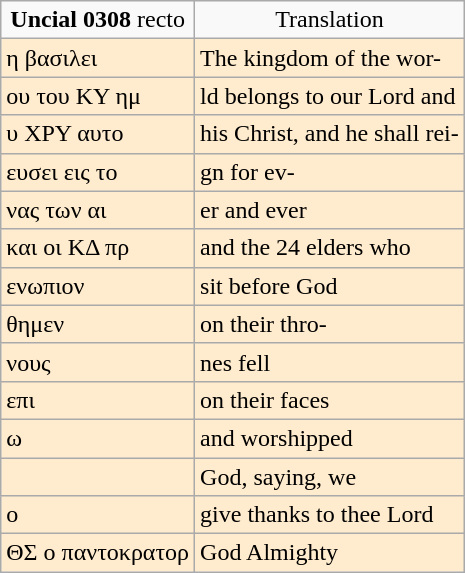<table class="wikitable" style="float:left; margin-right:1em">
<tr>
<td style="text-align:center;"><strong>Uncial 0308</strong> recto</td>
<td style="text-align:center;">Translation</td>
</tr>
<tr style="background:#FFEBCD">
<td> η βασιλει</td>
<td>The kingdom of the wor-</td>
</tr>
<tr style="background:#FFEBCD">
<td>ου του <span>ΚΥ</span> ημ</td>
<td>ld belongs to our Lord and</td>
</tr>
<tr style="background:#FFEBCD">
<td>υ <span>ΧΡΥ</span> αυτο</td>
<td>his Christ, and he shall rei-</td>
</tr>
<tr style="background:#FFEBCD">
<td>ευσει εις το</td>
<td>gn for ev-</td>
</tr>
<tr style="background:#FFEBCD">
<td>νας των αι</td>
<td>er and ever</td>
</tr>
<tr style="background:#FFEBCD">
<td>και οι <span>ΚΔ</span> πρ</td>
<td>and the 24 elders who</td>
</tr>
<tr style="background:#FFEBCD">
<td>ενωπιον </td>
<td>sit before God</td>
</tr>
<tr style="background:#FFEBCD">
<td>θημεν</td>
<td>on their thro-</td>
</tr>
<tr style="background:#FFEBCD">
<td>νους </td>
<td>nes fell</td>
</tr>
<tr style="background:#FFEBCD">
<td>επι </td>
<td>on their faces</td>
</tr>
<tr style="background:#FFEBCD">
<td>ω</td>
<td>and worshipped</td>
</tr>
<tr style="background:#FFEBCD">
<td></td>
<td>God, saying, we</td>
</tr>
<tr style="background:#FFEBCD">
<td> ο</td>
<td>give thanks to thee Lord</td>
</tr>
<tr style="background:#FFEBCD">
<td><span> <span>ΘΣ</span> ο παντοκρατορ</span></td>
<td>God Almighty</td>
</tr>
</table>
